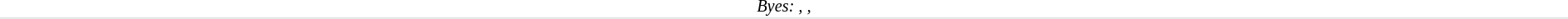<table cellspacing=0 style="border-top:0px solid 000000;border-bottom:1px solid #e0e0e0;width:100%">
<tr>
<td width=100% valign=top align=center style=font-size:85%><em>Byes: , , </em></td>
</tr>
</table>
